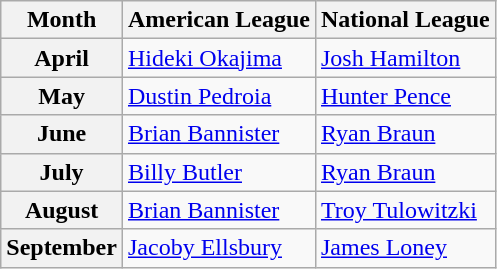<table class="wikitable">
<tr>
<th>Month</th>
<th>American League</th>
<th>National League</th>
</tr>
<tr>
<th>April</th>
<td><a href='#'>Hideki Okajima</a></td>
<td><a href='#'>Josh Hamilton</a></td>
</tr>
<tr>
<th>May</th>
<td><a href='#'>Dustin Pedroia</a></td>
<td><a href='#'>Hunter Pence</a></td>
</tr>
<tr>
<th>June</th>
<td><a href='#'>Brian Bannister</a></td>
<td><a href='#'>Ryan Braun</a></td>
</tr>
<tr>
<th>July</th>
<td><a href='#'>Billy Butler</a></td>
<td><a href='#'>Ryan Braun</a></td>
</tr>
<tr>
<th>August</th>
<td><a href='#'>Brian Bannister</a></td>
<td><a href='#'>Troy Tulowitzki</a></td>
</tr>
<tr>
<th>September</th>
<td><a href='#'>Jacoby Ellsbury</a></td>
<td><a href='#'>James Loney</a></td>
</tr>
</table>
